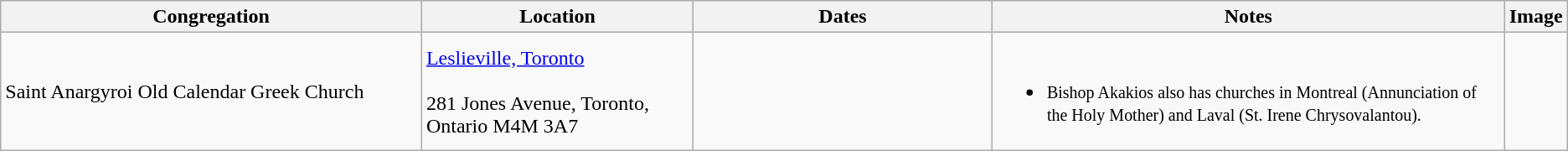<table class="wikitable">
<tr>
<th width=28%>Congregation</th>
<th width=18%>Location</th>
<th width=20%>Dates</th>
<th width=35%>Notes</th>
<th width=7%>Image</th>
</tr>
<tr>
<td>Saint Anargyroi Old Calendar Greek Church</td>
<td><a href='#'>Leslieville, Toronto</a><br><br>281 Jones Avenue, Toronto, Ontario M4M 3A7</td>
<td></td>
<td><br><ul><li><small>Bishop Akakios also has churches in Montreal (Annunciation of the Holy Mother) and Laval (St. Irene Chrysovalantou).</small></li></ul></td>
<td></td>
</tr>
</table>
